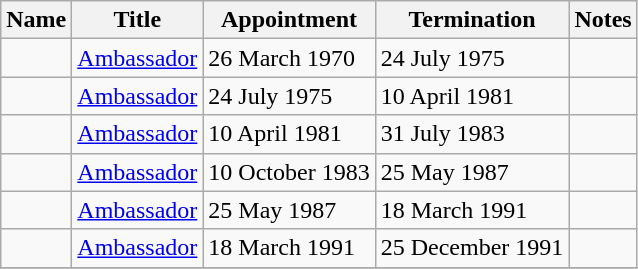<table class="wikitable">
<tr valign="middle">
<th>Name</th>
<th>Title</th>
<th>Appointment</th>
<th>Termination</th>
<th>Notes</th>
</tr>
<tr>
<td></td>
<td><a href='#'>Ambassador</a></td>
<td>26 March 1970</td>
<td>24 July 1975</td>
<td></td>
</tr>
<tr>
<td></td>
<td><a href='#'>Ambassador</a></td>
<td>24 July 1975</td>
<td>10 April 1981</td>
<td></td>
</tr>
<tr>
<td></td>
<td><a href='#'>Ambassador</a></td>
<td>10 April 1981</td>
<td>31 July 1983</td>
<td></td>
</tr>
<tr>
<td></td>
<td><a href='#'>Ambassador</a></td>
<td>10 October 1983</td>
<td>25 May 1987</td>
<td></td>
</tr>
<tr>
<td></td>
<td><a href='#'>Ambassador</a></td>
<td>25 May 1987</td>
<td>18 March 1991</td>
<td></td>
</tr>
<tr>
<td></td>
<td><a href='#'>Ambassador</a></td>
<td>18 March 1991</td>
<td>25 December 1991</td>
<td></td>
</tr>
<tr>
</tr>
</table>
